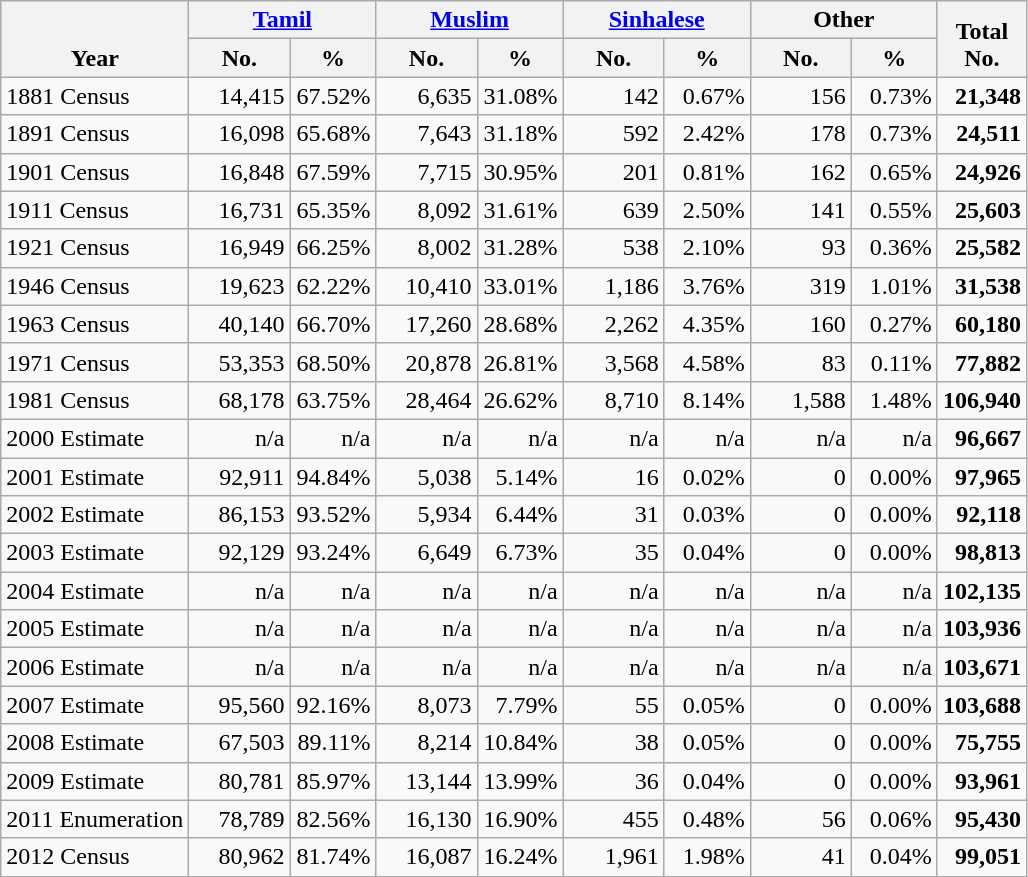<table class="wikitable" border="1" style="text-align:right;">
<tr>
<th style="vertical-align:bottom;" rowspan=2>Year</th>
<th colspan=2><a href='#'>Tamil</a></th>
<th colspan=2><a href='#'>Muslim</a></th>
<th colspan=2><a href='#'>Sinhalese</a></th>
<th colspan=2>Other</th>
<th style="vertical-align:bottom;" rowspan=2><strong>Total</strong><br><strong>No.</strong></th>
</tr>
<tr>
<th style="width:60px;">No.</th>
<th style="width:50px;">%</th>
<th style="width:60px;">No.</th>
<th style="width:50px;">%</th>
<th style="width:60px;">No.</th>
<th style="width:50px;">%</th>
<th style="width:60px;">No.</th>
<th style="width:50px;">%</th>
</tr>
<tr>
<td align=left>1881 Census</td>
<td>14,415</td>
<td>67.52%</td>
<td>6,635</td>
<td>31.08%</td>
<td>142</td>
<td>0.67%</td>
<td>156</td>
<td>0.73%</td>
<td><strong>21,348</strong></td>
</tr>
<tr>
<td align=left>1891 Census</td>
<td>16,098</td>
<td>65.68%</td>
<td>7,643</td>
<td>31.18%</td>
<td>592</td>
<td>2.42%</td>
<td>178</td>
<td>0.73%</td>
<td><strong>24,511</strong></td>
</tr>
<tr>
<td align=left>1901 Census</td>
<td>16,848</td>
<td>67.59%</td>
<td>7,715</td>
<td>30.95%</td>
<td>201</td>
<td>0.81%</td>
<td>162</td>
<td>0.65%</td>
<td><strong>24,926</strong></td>
</tr>
<tr>
<td align=left>1911 Census</td>
<td>16,731</td>
<td>65.35%</td>
<td>8,092</td>
<td>31.61%</td>
<td>639</td>
<td>2.50%</td>
<td>141</td>
<td>0.55%</td>
<td><strong>25,603</strong></td>
</tr>
<tr>
<td align=left>1921 Census</td>
<td>16,949</td>
<td>66.25%</td>
<td>8,002</td>
<td>31.28%</td>
<td>538</td>
<td>2.10%</td>
<td>93</td>
<td>0.36%</td>
<td><strong>25,582</strong></td>
</tr>
<tr>
<td align=left>1946 Census</td>
<td>19,623</td>
<td>62.22%</td>
<td>10,410</td>
<td>33.01%</td>
<td>1,186</td>
<td>3.76%</td>
<td>319</td>
<td>1.01%</td>
<td><strong>31,538</strong></td>
</tr>
<tr>
<td align=left>1963 Census</td>
<td>40,140</td>
<td>66.70%</td>
<td>17,260</td>
<td>28.68%</td>
<td>2,262</td>
<td>4.35%</td>
<td>160</td>
<td>0.27%</td>
<td><strong>60,180</strong></td>
</tr>
<tr>
<td align=left>1971 Census</td>
<td>53,353</td>
<td>68.50%</td>
<td>20,878</td>
<td>26.81%</td>
<td>3,568</td>
<td>4.58%</td>
<td>83</td>
<td>0.11%</td>
<td><strong>77,882</strong></td>
</tr>
<tr>
<td align=left>1981 Census</td>
<td>68,178</td>
<td>63.75%</td>
<td>28,464</td>
<td>26.62%</td>
<td>8,710</td>
<td>8.14%</td>
<td>1,588</td>
<td>1.48%</td>
<td><strong>106,940</strong></td>
</tr>
<tr>
<td align=left>2000 Estimate</td>
<td>n/a</td>
<td>n/a</td>
<td>n/a</td>
<td>n/a</td>
<td>n/a</td>
<td>n/a</td>
<td>n/a</td>
<td>n/a</td>
<td><strong>96,667</strong></td>
</tr>
<tr>
<td align=left>2001 Estimate</td>
<td>92,911</td>
<td>94.84%</td>
<td>5,038</td>
<td>5.14%</td>
<td>16</td>
<td>0.02%</td>
<td>0</td>
<td>0.00%</td>
<td><strong>97,965</strong></td>
</tr>
<tr>
<td align=left>2002 Estimate</td>
<td>86,153</td>
<td>93.52%</td>
<td>5,934</td>
<td>6.44%</td>
<td>31</td>
<td>0.03%</td>
<td>0</td>
<td>0.00%</td>
<td><strong>92,118</strong></td>
</tr>
<tr>
<td align=left>2003 Estimate</td>
<td>92,129</td>
<td>93.24%</td>
<td>6,649</td>
<td>6.73%</td>
<td>35</td>
<td>0.04%</td>
<td>0</td>
<td>0.00%</td>
<td><strong>98,813</strong></td>
</tr>
<tr>
<td align=left>2004 Estimate</td>
<td>n/a</td>
<td>n/a</td>
<td>n/a</td>
<td>n/a</td>
<td>n/a</td>
<td>n/a</td>
<td>n/a</td>
<td>n/a</td>
<td><strong>102,135</strong></td>
</tr>
<tr>
<td align=left>2005 Estimate</td>
<td>n/a</td>
<td>n/a</td>
<td>n/a</td>
<td>n/a</td>
<td>n/a</td>
<td>n/a</td>
<td>n/a</td>
<td>n/a</td>
<td><strong>103,936</strong></td>
</tr>
<tr>
<td align=left>2006 Estimate</td>
<td>n/a</td>
<td>n/a</td>
<td>n/a</td>
<td>n/a</td>
<td>n/a</td>
<td>n/a</td>
<td>n/a</td>
<td>n/a</td>
<td><strong>103,671</strong></td>
</tr>
<tr>
<td align=left>2007 Estimate</td>
<td>95,560</td>
<td>92.16%</td>
<td>8,073</td>
<td>7.79%</td>
<td>55</td>
<td>0.05%</td>
<td>0</td>
<td>0.00%</td>
<td><strong>103,688</strong></td>
</tr>
<tr>
<td align=left>2008 Estimate</td>
<td>67,503</td>
<td>89.11%</td>
<td>8,214</td>
<td>10.84%</td>
<td>38</td>
<td>0.05%</td>
<td>0</td>
<td>0.00%</td>
<td><strong>75,755</strong></td>
</tr>
<tr>
<td align=left>2009 Estimate</td>
<td>80,781</td>
<td>85.97%</td>
<td>13,144</td>
<td>13.99%</td>
<td>36</td>
<td>0.04%</td>
<td>0</td>
<td>0.00%</td>
<td><strong>93,961</strong></td>
</tr>
<tr>
<td align=left>2011 Enumeration</td>
<td>78,789</td>
<td>82.56%</td>
<td>16,130</td>
<td>16.90%</td>
<td>455</td>
<td>0.48%</td>
<td>56</td>
<td>0.06%</td>
<td><strong>95,430</strong></td>
</tr>
<tr>
<td align=left>2012 Census</td>
<td>80,962</td>
<td>81.74%</td>
<td>16,087</td>
<td>16.24%</td>
<td>1,961</td>
<td>1.98%</td>
<td>41</td>
<td>0.04%</td>
<td><strong>99,051</strong></td>
</tr>
</table>
